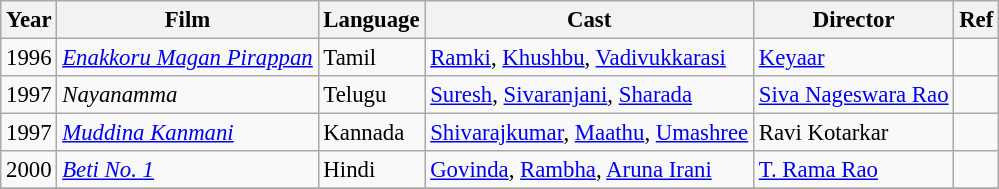<table class="wikitable sortable" style="font-size:95%;">
<tr>
<th>Year</th>
<th>Film</th>
<th>Language</th>
<th>Cast</th>
<th>Director</th>
<th>Ref</th>
</tr>
<tr>
<td>1996</td>
<td><em><a href='#'>Enakkoru Magan Pirappan</a></em></td>
<td>Tamil</td>
<td><a href='#'>Ramki</a>, <a href='#'>Khushbu</a>, <a href='#'>Vadivukkarasi</a></td>
<td><a href='#'>Keyaar</a></td>
<td></td>
</tr>
<tr>
<td>1997</td>
<td><em>Nayanamma</em></td>
<td>Telugu</td>
<td><a href='#'>Suresh</a>, <a href='#'>Sivaranjani</a>, <a href='#'>Sharada</a></td>
<td><a href='#'>Siva Nageswara Rao</a></td>
<td></td>
</tr>
<tr>
<td>1997</td>
<td><em><a href='#'>Muddina Kanmani</a></em></td>
<td>Kannada</td>
<td><a href='#'>Shivarajkumar</a>, <a href='#'>Maathu</a>, <a href='#'>Umashree</a></td>
<td>Ravi Kotarkar</td>
<td></td>
</tr>
<tr>
<td>2000</td>
<td><em><a href='#'>Beti No. 1</a></em></td>
<td>Hindi</td>
<td><a href='#'>Govinda</a>, <a href='#'>Rambha</a>, <a href='#'>Aruna Irani</a></td>
<td><a href='#'>T. Rama Rao</a></td>
<td></td>
</tr>
<tr>
</tr>
</table>
